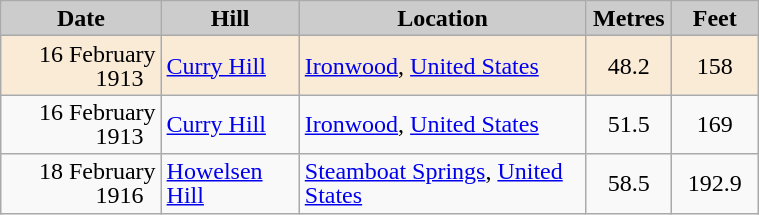<table class="wikitable sortable" style="text-align:left; line-height:16px; width:40%;">
<tr>
<th style="background-color: #ccc;" width="100">Date</th>
<th style="background-color: #ccc;" width="85">Hill</th>
<th style="background-color: #ccc;" width="185">Location</th>
<th style="background-color: #ccc;" width="50">Metres</th>
<th style="background-color: #ccc;" width="50">Feet</th>
</tr>
<tr bgcolor=#FAEBD7>
<td align=right>16 February 1913  </td>
<td><a href='#'>Curry Hill</a></td>
<td><a href='#'>Ironwood</a>, <a href='#'>United States</a></td>
<td align=center>48.2</td>
<td align=center>158</td>
</tr>
<tr>
<td align=right>16 February 1913  </td>
<td><a href='#'>Curry Hill</a></td>
<td><a href='#'>Ironwood</a>, <a href='#'>United States</a></td>
<td align=center>51.5</td>
<td align=center>169</td>
</tr>
<tr>
<td align=right>18 February 1916  </td>
<td><a href='#'>Howelsen Hill</a></td>
<td><a href='#'>Steamboat Springs</a>, <a href='#'>United States</a></td>
<td align=center>58.5</td>
<td align=center>192.9</td>
</tr>
</table>
